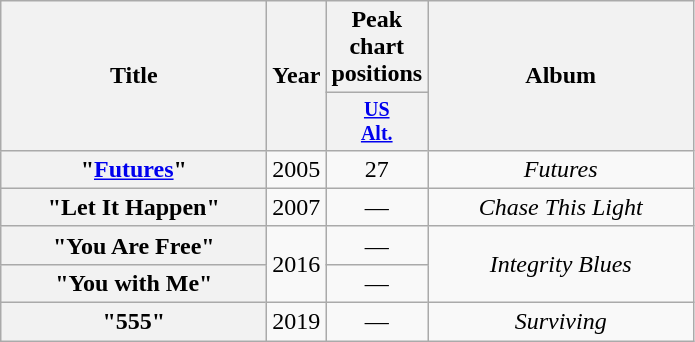<table class="wikitable plainrowheaders" style="text-align:center;">
<tr>
<th rowspan="2" width="170">Title</th>
<th rowspan="2">Year</th>
<th>Peak chart positions</th>
<th rowspan="2" width="170">Album</th>
</tr>
<tr style="font-size:smaller;">
<th width="30"><a href='#'>US<br>Alt.</a><br></th>
</tr>
<tr>
<th scope="row">"<a href='#'>Futures</a>"</th>
<td>2005</td>
<td>27</td>
<td><em>Futures</em></td>
</tr>
<tr>
<th scope="row">"Let It Happen"</th>
<td>2007</td>
<td>—</td>
<td><em>Chase This Light</em></td>
</tr>
<tr>
<th scope="row">"You Are Free"</th>
<td rowspan="2">2016</td>
<td>—</td>
<td rowspan="2"><em>Integrity Blues</em></td>
</tr>
<tr>
<th scope="row">"You with Me"</th>
<td>—</td>
</tr>
<tr>
<th scope="row">"555"</th>
<td>2019</td>
<td>—</td>
<td><em>Surviving</em></td>
</tr>
</table>
